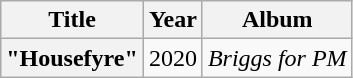<table class="wikitable plainrowheaders" style="text-align:center">
<tr>
<th>Title</th>
<th>Year</th>
<th>Album</th>
</tr>
<tr>
<th scope="row">"Housefyre"<br></th>
<td>2020</td>
<td><em>Briggs for PM</em></td>
</tr>
</table>
